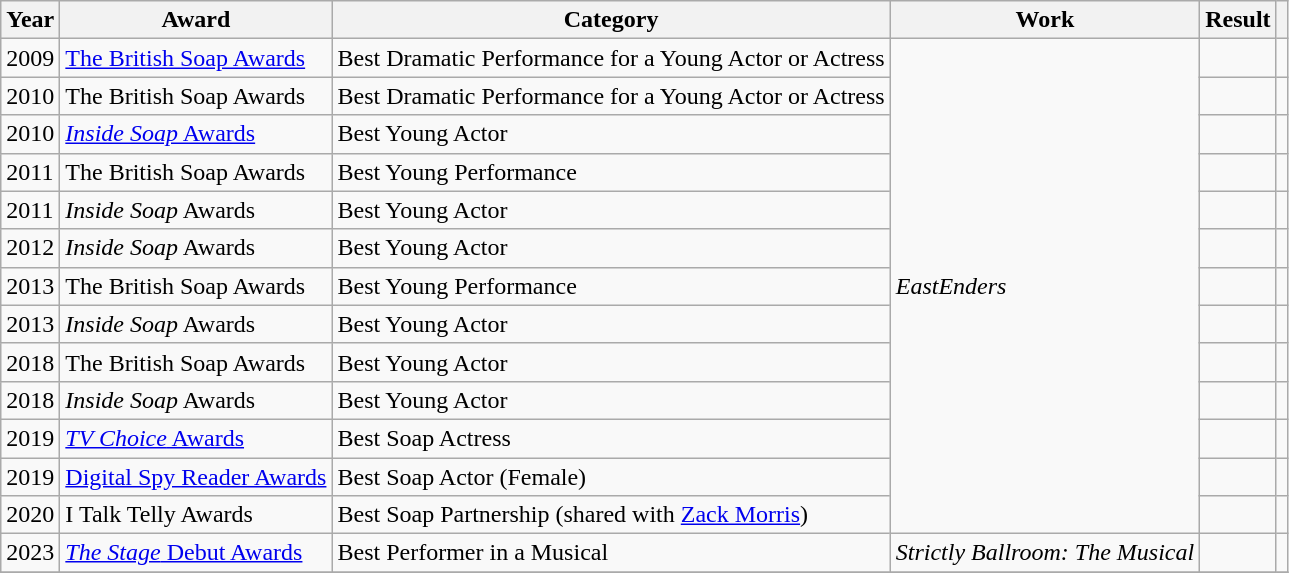<table class="wikitable">
<tr>
<th>Year</th>
<th>Award</th>
<th>Category</th>
<th>Work</th>
<th>Result</th>
<th></th>
</tr>
<tr>
<td>2009</td>
<td><a href='#'>The British Soap Awards</a></td>
<td>Best Dramatic Performance for a Young Actor or Actress</td>
<td rowspan="13"><em>EastEnders</em></td>
<td></td>
<td align="center"></td>
</tr>
<tr>
<td>2010</td>
<td>The British Soap Awards</td>
<td>Best Dramatic Performance for a Young Actor or Actress</td>
<td></td>
<td align="center"></td>
</tr>
<tr>
<td>2010</td>
<td><a href='#'><em>Inside Soap</em> Awards</a></td>
<td>Best Young Actor</td>
<td></td>
<td align="center"></td>
</tr>
<tr>
<td>2011</td>
<td>The British Soap Awards</td>
<td>Best Young Performance</td>
<td></td>
<td align="center"></td>
</tr>
<tr>
<td>2011</td>
<td><em>Inside Soap</em> Awards</td>
<td>Best Young Actor</td>
<td></td>
<td align="center"></td>
</tr>
<tr>
<td>2012</td>
<td><em>Inside Soap</em> Awards</td>
<td>Best Young Actor</td>
<td></td>
<td align="center"></td>
</tr>
<tr>
<td>2013</td>
<td>The British Soap Awards</td>
<td>Best Young Performance</td>
<td></td>
<td align="center"></td>
</tr>
<tr>
<td>2013</td>
<td><em>Inside Soap</em> Awards</td>
<td>Best Young Actor</td>
<td></td>
<td align="center"></td>
</tr>
<tr>
<td>2018</td>
<td>The British Soap Awards</td>
<td>Best Young Actor</td>
<td></td>
<td align="center"></td>
</tr>
<tr>
<td>2018</td>
<td><em>Inside Soap</em> Awards</td>
<td>Best Young Actor</td>
<td></td>
<td align="center"></td>
</tr>
<tr>
<td>2019</td>
<td><a href='#'><em>TV Choice</em> Awards</a></td>
<td>Best Soap Actress</td>
<td></td>
<td align="center"></td>
</tr>
<tr>
<td>2019</td>
<td><a href='#'>Digital Spy Reader Awards</a></td>
<td>Best Soap Actor (Female)</td>
<td></td>
<td align="center"></td>
</tr>
<tr>
<td>2020</td>
<td>I Talk Telly Awards</td>
<td>Best Soap Partnership (shared with <a href='#'>Zack Morris</a>)</td>
<td></td>
<td align="center"></td>
</tr>
<tr>
<td>2023</td>
<td><a href='#'><em>The Stage</em> Debut Awards</a></td>
<td>Best Performer in a Musical</td>
<td><em>Strictly Ballroom: The Musical</em></td>
<td></td>
<td></td>
</tr>
<tr>
</tr>
</table>
